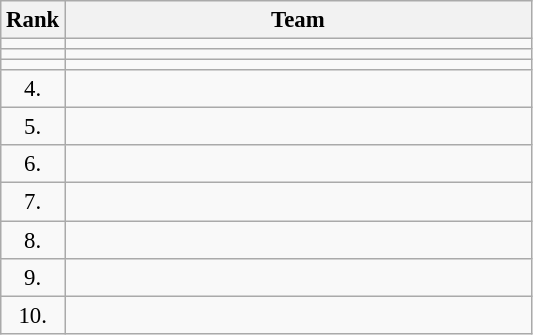<table class="wikitable" style="font-size:95%;">
<tr>
<th>Rank</th>
<th align="left" style="width: 20em">Team</th>
</tr>
<tr>
<td align="center"></td>
<td></td>
</tr>
<tr>
<td align="center"></td>
<td></td>
</tr>
<tr>
<td align="center"></td>
<td></td>
</tr>
<tr>
<td rowspan=1 align="center">4.</td>
<td></td>
</tr>
<tr>
<td rowspan=1 align="center">5.</td>
<td></td>
</tr>
<tr>
<td rowspan=1 align="center">6.</td>
<td></td>
</tr>
<tr>
<td rowspan=1 align="center">7.</td>
<td></td>
</tr>
<tr>
<td rowspan=1 align="center">8.</td>
<td></td>
</tr>
<tr>
<td rowspan=1 align="center">9.</td>
<td></td>
</tr>
<tr>
<td rowspan=1 align="center">10.</td>
<td></td>
</tr>
</table>
